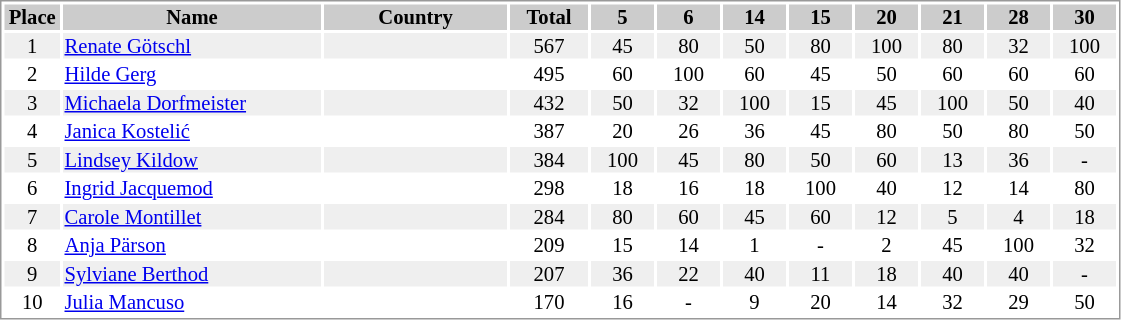<table border="0" style="border: 1px solid #999; background-color:#FFFFFF; text-align:center; font-size:86%; line-height:15px;">
<tr align="center" bgcolor="#CCCCCC">
<th width=35>Place</th>
<th width=170>Name</th>
<th width=120>Country</th>
<th width=50>Total</th>
<th width=40>5</th>
<th width=40>6</th>
<th width=40>14</th>
<th width=40>15</th>
<th width=40>20</th>
<th width=40>21</th>
<th width=40>28</th>
<th width=40>30</th>
</tr>
<tr bgcolor="#EFEFEF">
<td>1</td>
<td align="left"><a href='#'>Renate Götschl</a></td>
<td align="left"></td>
<td>567</td>
<td>45</td>
<td>80</td>
<td>50</td>
<td>80</td>
<td>100</td>
<td>80</td>
<td>32</td>
<td>100</td>
</tr>
<tr>
<td>2</td>
<td align="left"><a href='#'>Hilde Gerg</a></td>
<td align="left"></td>
<td>495</td>
<td>60</td>
<td>100</td>
<td>60</td>
<td>45</td>
<td>50</td>
<td>60</td>
<td>60</td>
<td>60</td>
</tr>
<tr bgcolor="#EFEFEF">
<td>3</td>
<td align="left"><a href='#'>Michaela Dorfmeister</a></td>
<td align="left"></td>
<td>432</td>
<td>50</td>
<td>32</td>
<td>100</td>
<td>15</td>
<td>45</td>
<td>100</td>
<td>50</td>
<td>40</td>
</tr>
<tr>
<td>4</td>
<td align="left"><a href='#'>Janica Kostelić</a></td>
<td align="left"></td>
<td>387</td>
<td>20</td>
<td>26</td>
<td>36</td>
<td>45</td>
<td>80</td>
<td>50</td>
<td>80</td>
<td>50</td>
</tr>
<tr bgcolor="#EFEFEF">
<td>5</td>
<td align="left"><a href='#'>Lindsey Kildow</a></td>
<td align="left"></td>
<td>384</td>
<td>100</td>
<td>45</td>
<td>80</td>
<td>50</td>
<td>60</td>
<td>13</td>
<td>36</td>
<td>-</td>
</tr>
<tr>
<td>6</td>
<td align="left"><a href='#'>Ingrid Jacquemod</a></td>
<td align="left"></td>
<td>298</td>
<td>18</td>
<td>16</td>
<td>18</td>
<td>100</td>
<td>40</td>
<td>12</td>
<td>14</td>
<td>80</td>
</tr>
<tr bgcolor="#EFEFEF">
<td>7</td>
<td align="left"><a href='#'>Carole Montillet</a></td>
<td align="left"></td>
<td>284</td>
<td>80</td>
<td>60</td>
<td>45</td>
<td>60</td>
<td>12</td>
<td>5</td>
<td>4</td>
<td>18</td>
</tr>
<tr>
<td>8</td>
<td align="left"><a href='#'>Anja Pärson</a></td>
<td align="left"></td>
<td>209</td>
<td>15</td>
<td>14</td>
<td>1</td>
<td>-</td>
<td>2</td>
<td>45</td>
<td>100</td>
<td>32</td>
</tr>
<tr bgcolor="#EFEFEF">
<td>9</td>
<td align="left"><a href='#'>Sylviane Berthod</a></td>
<td align="left"></td>
<td>207</td>
<td>36</td>
<td>22</td>
<td>40</td>
<td>11</td>
<td>18</td>
<td>40</td>
<td>40</td>
<td>-</td>
</tr>
<tr>
<td>10</td>
<td align="left"><a href='#'>Julia Mancuso</a></td>
<td align="left"></td>
<td>170</td>
<td>16</td>
<td>-</td>
<td>9</td>
<td>20</td>
<td>14</td>
<td>32</td>
<td>29</td>
<td>50</td>
</tr>
</table>
